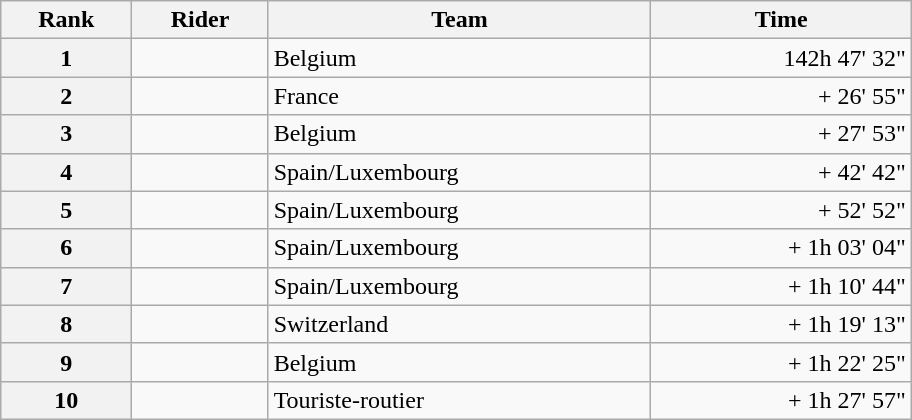<table class="wikitable" style="width:38em; margin-bottom:0;">
<tr>
<th scope="col">Rank</th>
<th scope="col">Rider</th>
<th scope="col">Team</th>
<th scope="col">Time</th>
</tr>
<tr>
<th scope="row">1</th>
<td></td>
<td>Belgium</td>
<td style="text-align:right;">142h 47' 32"</td>
</tr>
<tr>
<th scope="row">2</th>
<td></td>
<td>France</td>
<td style="text-align:right;">+ 26' 55"</td>
</tr>
<tr>
<th scope="row">3</th>
<td></td>
<td>Belgium</td>
<td style="text-align:right;">+ 27' 53"</td>
</tr>
<tr>
<th scope="row">4</th>
<td></td>
<td>Spain/Luxembourg</td>
<td style="text-align:right;">+ 42' 42"</td>
</tr>
<tr>
<th scope="row">5</th>
<td></td>
<td>Spain/Luxembourg</td>
<td style="text-align:right;">+ 52' 52"</td>
</tr>
<tr>
<th scope="row">6</th>
<td></td>
<td>Spain/Luxembourg</td>
<td style="text-align:right;">+ 1h 03' 04"</td>
</tr>
<tr>
<th scope="row">7</th>
<td></td>
<td>Spain/Luxembourg</td>
<td style="text-align:right;">+ 1h 10' 44"</td>
</tr>
<tr>
<th scope="row">8</th>
<td></td>
<td>Switzerland</td>
<td style="text-align:right;">+ 1h 19' 13"</td>
</tr>
<tr>
<th scope="row">9</th>
<td></td>
<td>Belgium</td>
<td style="text-align:right;">+ 1h 22' 25"</td>
</tr>
<tr>
<th scope="row">10</th>
<td></td>
<td>Touriste-routier</td>
<td style="text-align:right;">+ 1h 27' 57"</td>
</tr>
</table>
